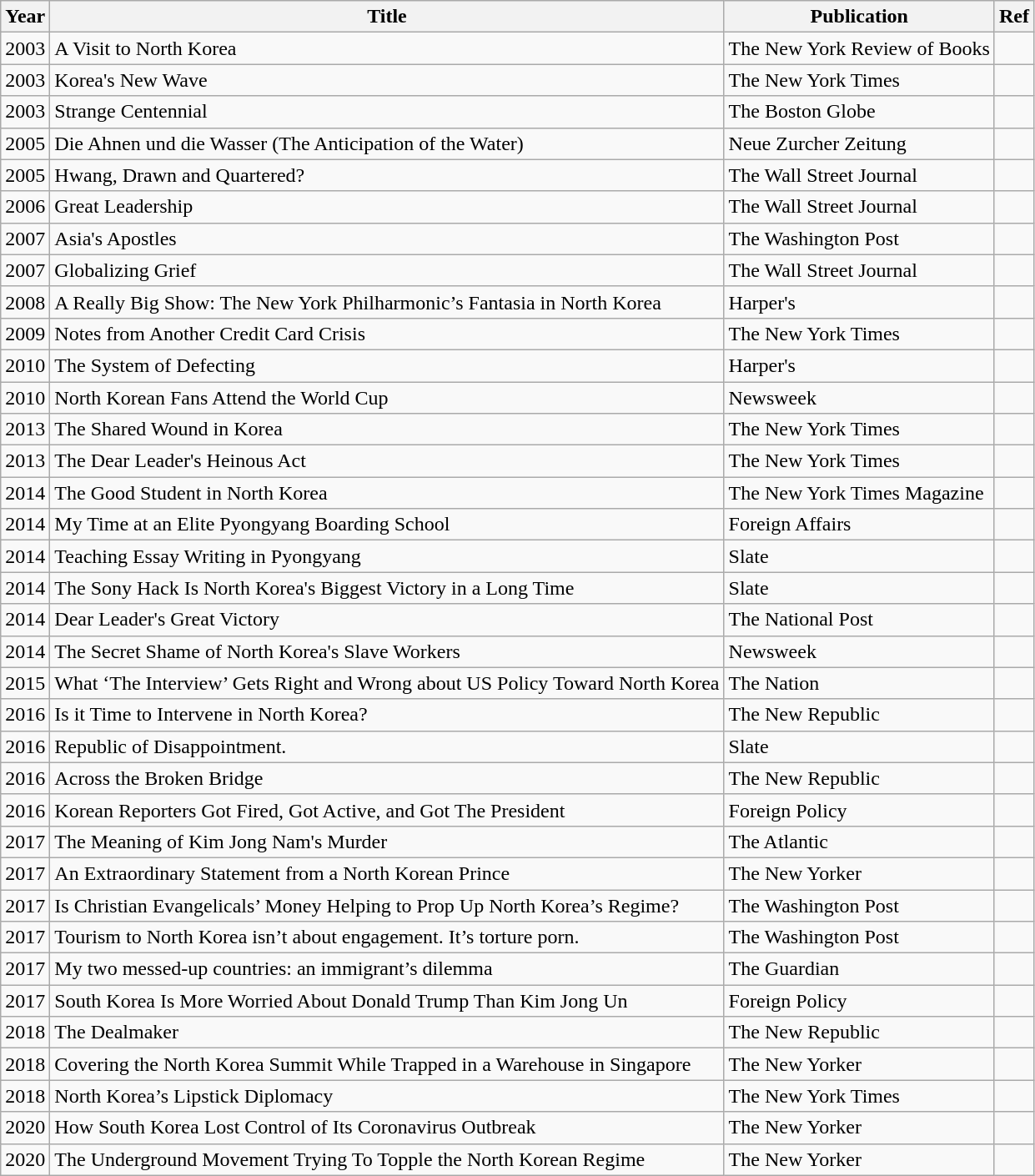<table class="wikitable">
<tr>
<th>Year</th>
<th>Title</th>
<th>Publication</th>
<th>Ref</th>
</tr>
<tr>
<td>2003</td>
<td>A Visit to North Korea</td>
<td>The New York Review of Books</td>
<td></td>
</tr>
<tr>
<td>2003</td>
<td>Korea's New Wave</td>
<td>The New York Times</td>
<td></td>
</tr>
<tr>
<td>2003</td>
<td>Strange Centennial</td>
<td>The Boston Globe</td>
<td></td>
</tr>
<tr>
<td>2005</td>
<td>Die Ahnen und die Wasser (The Anticipation of the Water)</td>
<td>Neue Zurcher Zeitung</td>
<td></td>
</tr>
<tr>
<td>2005</td>
<td>Hwang, Drawn and Quartered?</td>
<td>The Wall Street Journal</td>
<td></td>
</tr>
<tr>
<td>2006</td>
<td>Great Leadership</td>
<td>The Wall Street Journal</td>
<td></td>
</tr>
<tr>
<td>2007</td>
<td>Asia's Apostles</td>
<td>The Washington Post</td>
<td></td>
</tr>
<tr>
<td>2007</td>
<td>Globalizing Grief</td>
<td>The Wall Street Journal</td>
<td></td>
</tr>
<tr>
<td>2008</td>
<td>A Really Big Show: The New York Philharmonic’s Fantasia in North Korea</td>
<td>Harper's</td>
<td></td>
</tr>
<tr>
<td>2009</td>
<td>Notes from Another Credit Card Crisis</td>
<td>The New York Times</td>
<td></td>
</tr>
<tr>
<td>2010</td>
<td>The System of Defecting</td>
<td>Harper's</td>
<td></td>
</tr>
<tr>
<td>2010</td>
<td>North Korean Fans Attend the World Cup</td>
<td>Newsweek</td>
<td></td>
</tr>
<tr>
<td>2013</td>
<td>The Shared Wound in Korea</td>
<td>The New York Times</td>
<td></td>
</tr>
<tr>
<td>2013</td>
<td>The Dear Leader's Heinous Act</td>
<td>The New York Times</td>
<td></td>
</tr>
<tr>
<td>2014</td>
<td>The Good Student in North Korea</td>
<td>The New York Times Magazine</td>
<td></td>
</tr>
<tr>
<td>2014</td>
<td>My Time at an Elite Pyongyang Boarding School</td>
<td>Foreign Affairs</td>
<td></td>
</tr>
<tr>
<td>2014</td>
<td>Teaching Essay Writing in Pyongyang</td>
<td>Slate</td>
<td></td>
</tr>
<tr>
<td>2014</td>
<td>The Sony Hack Is North Korea's Biggest Victory in a Long Time</td>
<td>Slate</td>
<td></td>
</tr>
<tr>
<td>2014</td>
<td>Dear Leader's Great Victory</td>
<td>The National Post</td>
<td></td>
</tr>
<tr>
<td>2014</td>
<td>The Secret Shame of North Korea's Slave Workers</td>
<td>Newsweek</td>
<td></td>
</tr>
<tr>
<td>2015</td>
<td>What ‘The Interview’ Gets Right and Wrong about US Policy Toward North Korea</td>
<td>The Nation</td>
<td></td>
</tr>
<tr>
<td>2016</td>
<td>Is it Time to Intervene in North Korea?</td>
<td>The New Republic</td>
<td></td>
</tr>
<tr>
<td>2016</td>
<td>Republic of Disappointment.</td>
<td>Slate</td>
<td></td>
</tr>
<tr>
<td>2016</td>
<td>Across the Broken Bridge</td>
<td>The New Republic</td>
<td></td>
</tr>
<tr>
<td>2016</td>
<td>Korean Reporters Got Fired, Got Active, and Got The President</td>
<td>Foreign Policy</td>
<td></td>
</tr>
<tr>
<td>2017</td>
<td>The Meaning of Kim Jong Nam's Murder</td>
<td>The Atlantic</td>
<td></td>
</tr>
<tr>
<td>2017</td>
<td>An Extraordinary Statement from a North Korean Prince</td>
<td>The New Yorker</td>
<td></td>
</tr>
<tr>
<td>2017</td>
<td>Is Christian Evangelicals’ Money Helping to Prop Up North Korea’s Regime?</td>
<td>The Washington Post</td>
<td></td>
</tr>
<tr>
<td>2017</td>
<td>Tourism to North Korea isn’t about engagement. It’s torture porn.</td>
<td>The Washington Post</td>
<td></td>
</tr>
<tr>
<td>2017</td>
<td>My two messed-up countries: an immigrant’s dilemma</td>
<td>The Guardian</td>
<td></td>
</tr>
<tr>
<td>2017</td>
<td>South Korea Is More Worried About Donald Trump Than Kim Jong Un</td>
<td>Foreign Policy</td>
<td></td>
</tr>
<tr>
<td>2018</td>
<td>The Dealmaker</td>
<td>The New Republic</td>
<td></td>
</tr>
<tr>
<td>2018</td>
<td>Covering the North Korea Summit While Trapped in a Warehouse in Singapore</td>
<td>The New Yorker</td>
<td></td>
</tr>
<tr>
<td>2018</td>
<td>North Korea’s Lipstick Diplomacy</td>
<td>The New York Times</td>
<td></td>
</tr>
<tr>
<td>2020</td>
<td>How South Korea Lost Control of Its Coronavirus Outbreak</td>
<td>The New Yorker</td>
<td></td>
</tr>
<tr>
<td>2020</td>
<td>The Underground Movement Trying To Topple the North Korean Regime</td>
<td>The New Yorker</td>
<td></td>
</tr>
</table>
